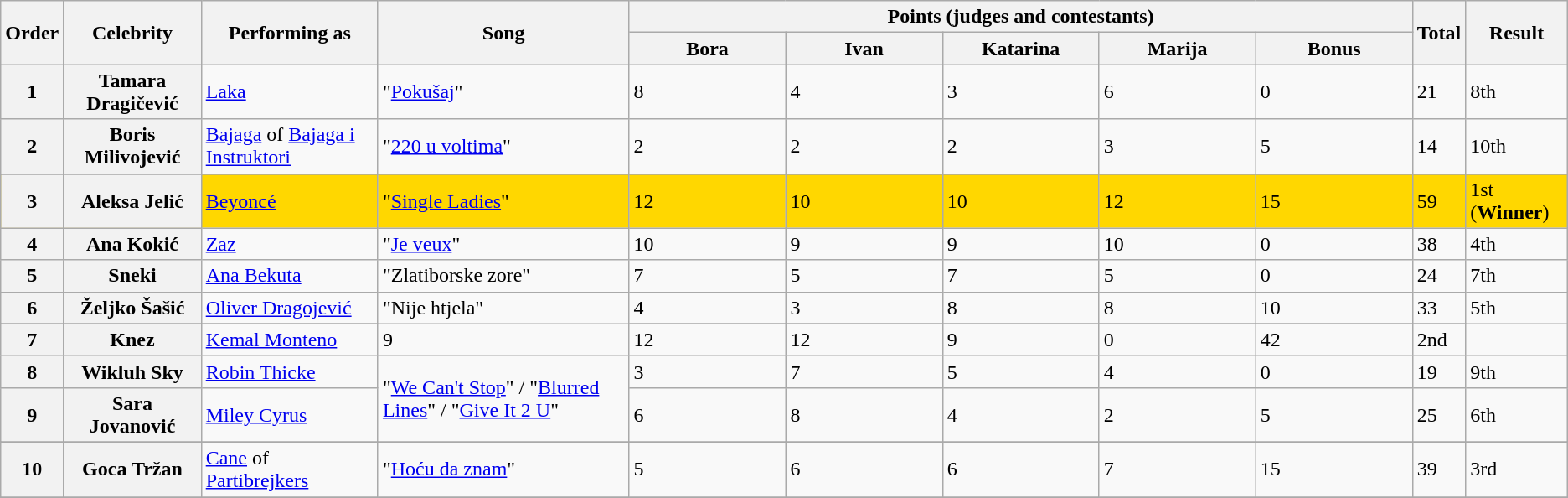<table class=wikitable>
<tr>
<th rowspan="2">Order</th>
<th rowspan="2">Celebrity</th>
<th rowspan="2">Performing as</th>
<th rowspan="2">Song</th>
<th colspan="5" style="width:50%;">Points (judges and contestants)</th>
<th rowspan="2">Total</th>
<th rowspan="2">Result</th>
</tr>
<tr>
<th style="width:10%;">Bora</th>
<th style="width:10%;">Ivan</th>
<th style="width:10%;">Katarina</th>
<th style="width:10%;">Marija</th>
<th style="width:10%;">Bonus</th>
</tr>
<tr>
<th scope="row">1</th>
<th scope="row">Tamara Dragičević</th>
<td><a href='#'>Laka</a></td>
<td>"<a href='#'>Pokušaj</a>"</td>
<td>8</td>
<td>4</td>
<td>3</td>
<td>6</td>
<td>0</td>
<td>21</td>
<td>8th</td>
</tr>
<tr>
<th scope="row">2</th>
<th scope="row">Boris Milivojević</th>
<td><a href='#'>Bajaga</a> of <a href='#'>Bajaga i Instruktori</a></td>
<td>"<a href='#'>220 u voltima</a>"</td>
<td>2</td>
<td>2</td>
<td>2</td>
<td>3</td>
<td>5</td>
<td>14</td>
<td>10th</td>
</tr>
<tr>
</tr>
<tr bgcolor="gold">
<th scope="row">3</th>
<th scope="row">Aleksa Jelić</th>
<td><a href='#'>Beyoncé</a></td>
<td>"<a href='#'>Single Ladies</a>"</td>
<td>12</td>
<td>10</td>
<td>10</td>
<td>12</td>
<td>15</td>
<td>59</td>
<td>1st (<strong>Winner</strong>)</td>
</tr>
<tr>
<th scope="row">4</th>
<th scope="row">Ana Kokić</th>
<td><a href='#'>Zaz</a></td>
<td>"<a href='#'>Je veux</a>"</td>
<td>10</td>
<td>9</td>
<td>9</td>
<td>10</td>
<td>0</td>
<td>38</td>
<td>4th</td>
</tr>
<tr>
<th scope="row">5</th>
<th scope="row">Sneki</th>
<td><a href='#'>Ana Bekuta</a></td>
<td>"Zlatiborske zore"</td>
<td>7</td>
<td>5</td>
<td>7</td>
<td>5</td>
<td>0</td>
<td>24</td>
<td>7th</td>
</tr>
<tr>
<th scope="row">6</th>
<th scope="row">Željko Šašić</th>
<td><a href='#'>Oliver Dragojević</a></td>
<td rowspan="2">"Nije htjela" </td>
<td>4</td>
<td>3</td>
<td>8</td>
<td>8</td>
<td>10</td>
<td>33</td>
<td>5th</td>
</tr>
<tr>
</tr>
<tr -bgcolor="silver">
<th scope="row">7</th>
<th scope="row">Knez</th>
<td><a href='#'>Kemal Monteno</a></td>
<td>9</td>
<td>12</td>
<td>12</td>
<td>9</td>
<td>0</td>
<td>42</td>
<td>2nd</td>
</tr>
<tr>
<th scope="row">8</th>
<th scope="row">Wikluh Sky</th>
<td><a href='#'>Robin Thicke</a></td>
<td rowspan="2">"<a href='#'>We Can't Stop</a>" / "<a href='#'>Blurred Lines</a>" / "<a href='#'>Give It 2 U</a>" </td>
<td>3</td>
<td>7</td>
<td>5</td>
<td>4</td>
<td>0</td>
<td>19</td>
<td>9th</td>
</tr>
<tr>
<th scope="row">9</th>
<th scope="row">Sara Jovanović</th>
<td><a href='#'>Miley Cyrus</a></td>
<td>6</td>
<td>8</td>
<td>4</td>
<td>2</td>
<td>5</td>
<td>25</td>
<td>6th</td>
</tr>
<tr>
</tr>
<tr -bgcolor="tan">
<th scope="row">10</th>
<th scope="row">Goca Tržan</th>
<td><a href='#'>Cane</a> of <a href='#'>Partibrejkers</a></td>
<td>"<a href='#'>Hoću da znam</a>"</td>
<td>5</td>
<td>6</td>
<td>6</td>
<td>7</td>
<td>15</td>
<td>39</td>
<td>3rd</td>
</tr>
<tr>
</tr>
</table>
